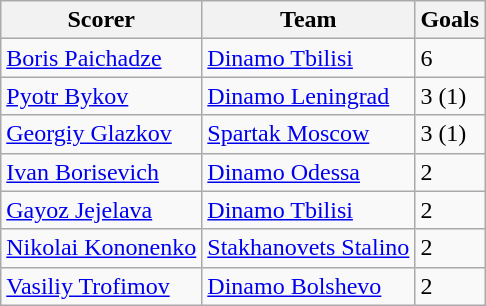<table class="wikitable">
<tr>
<th>Scorer</th>
<th>Team</th>
<th>Goals</th>
</tr>
<tr>
<td><a href='#'>Boris Paichadze</a></td>
<td><a href='#'>Dinamo Tbilisi</a></td>
<td>6</td>
</tr>
<tr>
<td><a href='#'>Pyotr Bykov</a></td>
<td><a href='#'>Dinamo Leningrad</a></td>
<td>3 (1)</td>
</tr>
<tr>
<td><a href='#'>Georgiy Glazkov</a></td>
<td><a href='#'>Spartak Moscow</a></td>
<td>3 (1)</td>
</tr>
<tr>
<td><a href='#'>Ivan Borisevich</a></td>
<td><a href='#'>Dinamo Odessa</a></td>
<td>2</td>
</tr>
<tr>
<td><a href='#'>Gayoz Jejelava</a></td>
<td><a href='#'>Dinamo Tbilisi</a></td>
<td>2</td>
</tr>
<tr>
<td><a href='#'>Nikolai Kononenko</a></td>
<td><a href='#'>Stakhanovets Stalino</a></td>
<td>2</td>
</tr>
<tr>
<td><a href='#'>Vasiliy Trofimov</a></td>
<td><a href='#'>Dinamo Bolshevo</a></td>
<td>2</td>
</tr>
</table>
